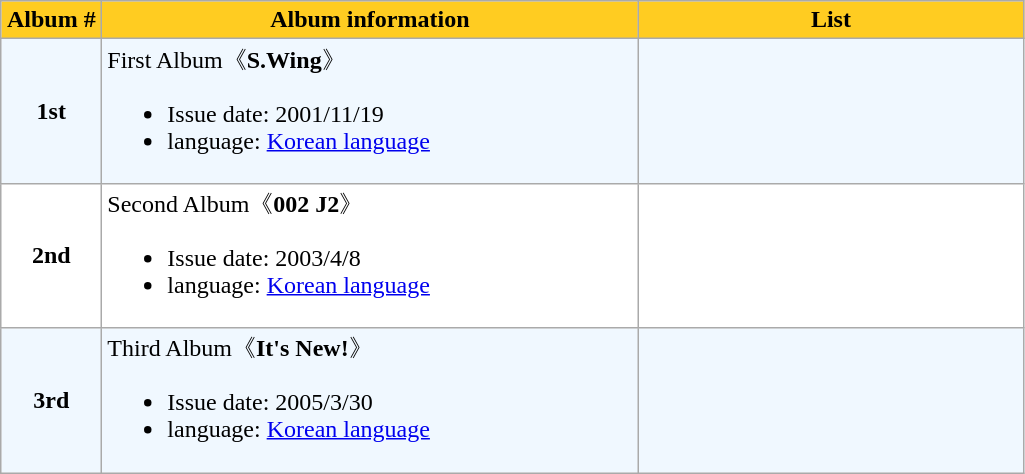<table class="wikitable" style="text-align:center">
<tr style="background:#ffcc21; font-weight:bold">
<td width="60px">Album #</td>
<td width="350px">Album information</td>
<td width="250px">List</td>
</tr>
<tr bgcolor="#F0F8FF">
<td><strong>1st</strong></td>
<td align="left">First Album《<strong>S.Wing</strong>》<br><ul><li>Issue date: 2001/11/19</li><li>language: <a href='#'>Korean language</a></li></ul></td>
<td align="left" style="font-size: 85%;"><br></td>
</tr>
<tr bgcolor="#FFFFFF">
<td><strong>2nd</strong></td>
<td align="left">Second Album《<strong>002 J2</strong>》<br><ul><li>Issue date: 2003/4/8</li><li>language: <a href='#'>Korean language</a></li></ul></td>
<td align="left" style="font-size: 85%;"><br></td>
</tr>
<tr bgcolor="#F0F8FF">
<td><strong>3rd</strong></td>
<td align="left">Third Album《<strong>It's New!</strong>》<br><ul><li>Issue date: 2005/3/30</li><li>language: <a href='#'>Korean language</a></li></ul></td>
<td align="left" style="font-size: 85%;"><br></td>
</tr>
</table>
